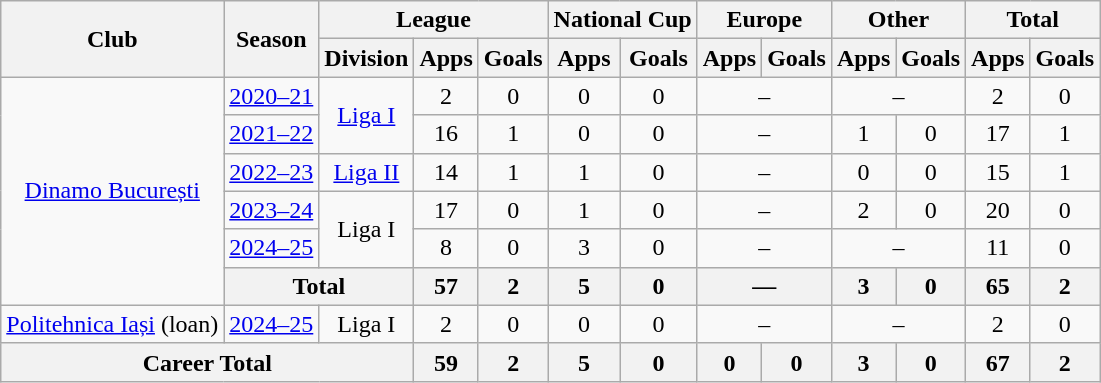<table class=wikitable style=text-align:center>
<tr>
<th rowspan=2>Club</th>
<th rowspan=2>Season</th>
<th colspan=3>League</th>
<th colspan=2>National Cup</th>
<th colspan=2>Europe</th>
<th colspan=2>Other</th>
<th colspan=2>Total</th>
</tr>
<tr>
<th>Division</th>
<th>Apps</th>
<th>Goals</th>
<th>Apps</th>
<th>Goals</th>
<th>Apps</th>
<th>Goals</th>
<th>Apps</th>
<th>Goals</th>
<th>Apps</th>
<th>Goals</th>
</tr>
<tr>
<td rowspan="6"><a href='#'>Dinamo București</a></td>
<td><a href='#'>2020–21</a></td>
<td rowspan="2"><a href='#'>Liga I</a></td>
<td>2</td>
<td>0</td>
<td>0</td>
<td>0</td>
<td colspan="2">–</td>
<td colspan="2">–</td>
<td>2</td>
<td>0</td>
</tr>
<tr>
<td><a href='#'>2021–22</a></td>
<td>16</td>
<td>1</td>
<td>0</td>
<td>0</td>
<td colspan="2">–</td>
<td>1</td>
<td>0</td>
<td>17</td>
<td>1</td>
</tr>
<tr>
<td><a href='#'>2022–23</a></td>
<td rowspan="1"><a href='#'>Liga II</a></td>
<td>14</td>
<td>1</td>
<td>1</td>
<td>0</td>
<td colspan="2">–</td>
<td>0</td>
<td>0</td>
<td>15</td>
<td>1</td>
</tr>
<tr>
<td><a href='#'>2023–24</a></td>
<td rowspan="2">Liga I</td>
<td>17</td>
<td>0</td>
<td>1</td>
<td>0</td>
<td colspan="2">–</td>
<td>2</td>
<td>0</td>
<td>20</td>
<td>0</td>
</tr>
<tr>
<td><a href='#'>2024–25</a></td>
<td>8</td>
<td>0</td>
<td>3</td>
<td>0</td>
<td colspan="2">–</td>
<td colspan="2">–</td>
<td>11</td>
<td>0</td>
</tr>
<tr>
<th colspan=2>Total</th>
<th>57</th>
<th>2</th>
<th>5</th>
<th>0</th>
<th colspan="2">—</th>
<th>3</th>
<th>0</th>
<th>65</th>
<th>2</th>
</tr>
<tr>
<td rowspan="1"><a href='#'>Politehnica Iași</a> (loan)</td>
<td><a href='#'>2024–25</a></td>
<td rowspan="1">Liga I</td>
<td>2</td>
<td>0</td>
<td>0</td>
<td>0</td>
<td colspan="2">–</td>
<td colspan="2">–</td>
<td>2</td>
<td>0</td>
</tr>
<tr>
<th colspan="3">Career Total</th>
<th>59</th>
<th>2</th>
<th>5</th>
<th>0</th>
<th>0</th>
<th>0</th>
<th>3</th>
<th>0</th>
<th>67</th>
<th>2</th>
</tr>
</table>
